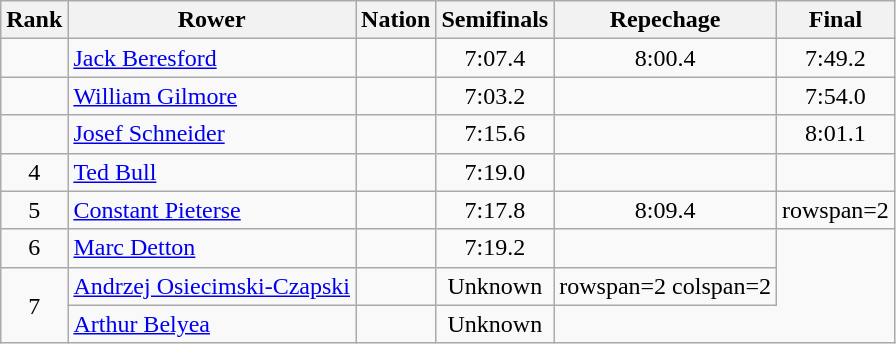<table class="wikitable sortable" style="text-align:center">
<tr>
<th>Rank</th>
<th>Rower</th>
<th>Nation</th>
<th>Semifinals</th>
<th>Repechage</th>
<th>Final</th>
</tr>
<tr>
<td></td>
<td align=left><a href='#'>Jack Beresford</a></td>
<td align=left></td>
<td>7:07.4</td>
<td>8:00.4</td>
<td>7:49.2</td>
</tr>
<tr>
<td></td>
<td align=left><a href='#'>William Gilmore</a></td>
<td align=left></td>
<td>7:03.2</td>
<td></td>
<td>7:54.0</td>
</tr>
<tr>
<td></td>
<td align=left><a href='#'>Josef Schneider</a></td>
<td align=left></td>
<td>7:15.6</td>
<td></td>
<td>8:01.1</td>
</tr>
<tr>
<td>4</td>
<td align=left><a href='#'>Ted Bull</a></td>
<td align=left></td>
<td>7:19.0</td>
<td></td>
<td data-sort-value=9:99.9></td>
</tr>
<tr>
<td>5</td>
<td align=left><a href='#'>Constant Pieterse</a></td>
<td align=left></td>
<td>7:17.8</td>
<td>8:09.4</td>
<td>rowspan=2 </td>
</tr>
<tr>
<td>6</td>
<td align=left><a href='#'>Marc Detton</a></td>
<td align=left></td>
<td>7:19.2</td>
<td data-sort-value=9:99.9></td>
</tr>
<tr>
<td rowspan=2>7</td>
<td align=left><a href='#'>Andrzej Osiecimski-Czapski</a></td>
<td align=left></td>
<td data-sort-value=9:99.9>Unknown</td>
<td>rowspan=2 colspan=2 </td>
</tr>
<tr>
<td align=left><a href='#'>Arthur Belyea</a></td>
<td align=left></td>
<td data-sort-value=9:99.9>Unknown</td>
</tr>
</table>
